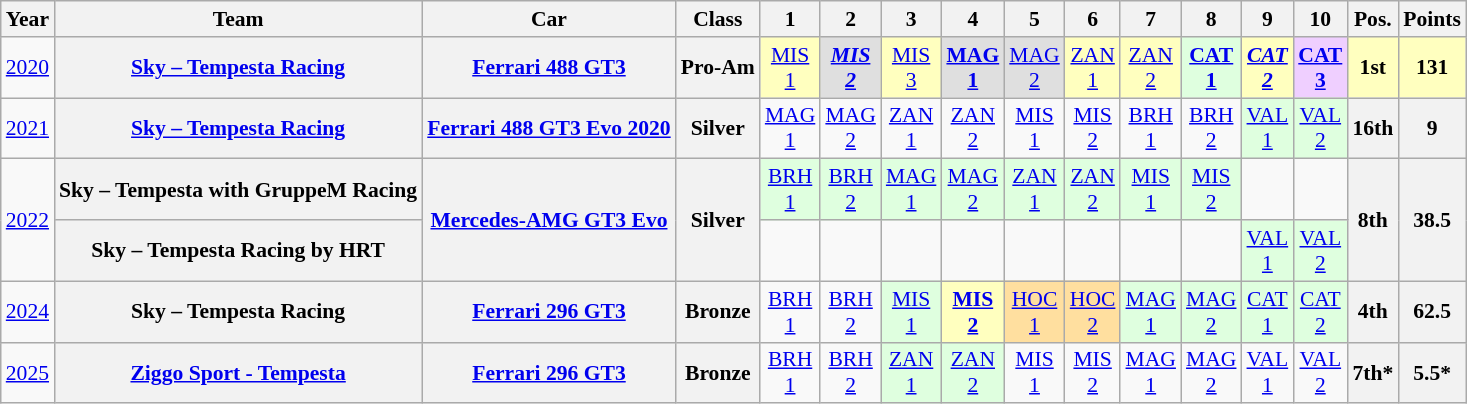<table class="wikitable" border="1" style="text-align:center; font-size:90%;">
<tr>
<th>Year</th>
<th>Team</th>
<th>Car</th>
<th>Class</th>
<th>1</th>
<th>2</th>
<th>3</th>
<th>4</th>
<th>5</th>
<th>6</th>
<th>7</th>
<th>8</th>
<th>9</th>
<th>10</th>
<th>Pos.</th>
<th>Points</th>
</tr>
<tr>
<td><a href='#'>2020</a></td>
<th><a href='#'>Sky – Tempesta Racing</a></th>
<th><a href='#'>Ferrari 488 GT3</a></th>
<th>Pro-Am</th>
<td style="background:#FFFFBF;"><a href='#'>MIS<br>1</a><br></td>
<td style="background:#DFDFDF;"><strong><em><a href='#'>MIS<br>2</a></em></strong><br></td>
<td style="background:#FFFFBF;"><a href='#'>MIS<br>3</a><br></td>
<td style="background:#DFDFDF;"><strong><a href='#'>MAG<br>1</a></strong><br></td>
<td style="background:#DFDFDF;"><a href='#'>MAG<br>2</a><br></td>
<td style="background:#FFFFBF;"><a href='#'>ZAN<br>1</a><br></td>
<td style="background:#FFFFBF;"><a href='#'>ZAN<br>2</a><br></td>
<td style="background:#DFFFDF;"><strong><a href='#'>CAT<br>1</a></strong><br></td>
<td style="background:#FFFFBF;"><strong><em><a href='#'>CAT<br>2</a></em></strong><br></td>
<td style="background:#EFCFFF;"><strong><a href='#'>CAT<br>3</a></strong><br></td>
<th style="background:#FFFFBF;">1st</th>
<th style="background:#FFFFBF;">131</th>
</tr>
<tr>
<td><a href='#'>2021</a></td>
<th><a href='#'>Sky – Tempesta Racing</a></th>
<th><a href='#'>Ferrari 488 GT3 Evo 2020</a></th>
<th>Silver</th>
<td><a href='#'>MAG<br>1</a></td>
<td><a href='#'>MAG<br>2</a></td>
<td><a href='#'>ZAN<br>1</a></td>
<td><a href='#'>ZAN<br>2</a></td>
<td><a href='#'>MIS<br>1</a></td>
<td><a href='#'>MIS<br>2</a></td>
<td><a href='#'>BRH<br>1</a></td>
<td><a href='#'>BRH<br>2</a></td>
<td style="background:#DFFFDF;"><a href='#'>VAL<br>1</a><br></td>
<td style="background:#DFFFDF;"><a href='#'>VAL <br>2</a><br></td>
<th>16th</th>
<th>9</th>
</tr>
<tr>
<td rowspan=2><a href='#'>2022</a></td>
<th>Sky – Tempesta with GruppeM Racing</th>
<th rowspan=2><a href='#'>Mercedes-AMG GT3 Evo</a></th>
<th rowspan=2>Silver</th>
<td style="background:#DFFFDF;"><a href='#'>BRH<br>1</a><br></td>
<td style="background:#DFFFDF;"><a href='#'>BRH<br>2</a><br></td>
<td style="background:#DFFFDF;"><a href='#'>MAG<br>1</a><br></td>
<td style="background:#DFFFDF;"><a href='#'>MAG<br>2</a><br></td>
<td style="background:#DFFFDF;"><a href='#'>ZAN<br>1</a><br></td>
<td style="background:#DFFFDF;"><a href='#'>ZAN<br>2</a><br></td>
<td style="background:#DFFFDF;"><a href='#'>MIS<br>1</a><br></td>
<td style="background:#DFFFDF;"><a href='#'>MIS<br>2</a><br></td>
<td></td>
<td></td>
<th rowspan=2>8th</th>
<th rowspan=2>38.5</th>
</tr>
<tr>
<th>Sky – Tempesta Racing by HRT</th>
<td></td>
<td></td>
<td></td>
<td></td>
<td></td>
<td></td>
<td></td>
<td></td>
<td style="background:#DFFFDF;"><a href='#'>VAL<br>1</a><br></td>
<td style="background:#DFFFDF;"><a href='#'>VAL <br>2</a><br></td>
</tr>
<tr>
<td><a href='#'>2024</a></td>
<th>Sky – Tempesta Racing</th>
<th><a href='#'>Ferrari 296 GT3</a></th>
<th>Bronze</th>
<td><a href='#'>BRH<br>1</a></td>
<td><a href='#'>BRH<br>2</a></td>
<td style="background:#DFFFDF;"><a href='#'>MIS<br>1</a><br></td>
<td style="background:#FFFFBF;"><strong><a href='#'>MIS<br>2</a></strong><br></td>
<td style="background:#FFDF9F;"><a href='#'>HOC<br>1</a><br></td>
<td style="background:#FFDF9F;"><a href='#'>HOC<br>2</a><br></td>
<td style="background:#DFFFDF;"><a href='#'>MAG<br>1</a><br></td>
<td style="background:#DFFFDF;"><a href='#'>MAG<br>2</a><br></td>
<td style="background:#DFFFDF;"><a href='#'>CAT<br>1</a><br></td>
<td style="background:#DFFFDF;"><a href='#'>CAT<br>2</a><br></td>
<th>4th</th>
<th>62.5</th>
</tr>
<tr>
<td><a href='#'>2025</a></td>
<th><a href='#'>Ziggo Sport - Tempesta</a></th>
<th><a href='#'>Ferrari 296 GT3</a></th>
<th>Bronze</th>
<td><a href='#'>BRH<br>1</a></td>
<td><a href='#'>BRH<br>2</a></td>
<td style="background:#DFFFDF;"><a href='#'>ZAN<br>1</a><br></td>
<td style="background:#DFFFDF;"><a href='#'>ZAN<br>2</a><br></td>
<td style="background:#;"><a href='#'>MIS<br>1</a><br></td>
<td style="background:#;"><a href='#'>MIS<br>2</a><br></td>
<td style="background:#;"><a href='#'>MAG<br>1</a><br></td>
<td style="background:#;"><a href='#'>MAG<br>2</a><br></td>
<td style="background:#;"><a href='#'>VAL<br>1</a><br></td>
<td style="background:#;"><a href='#'>VAL<br>2</a><br></td>
<th>7th*</th>
<th>5.5*</th>
</tr>
</table>
